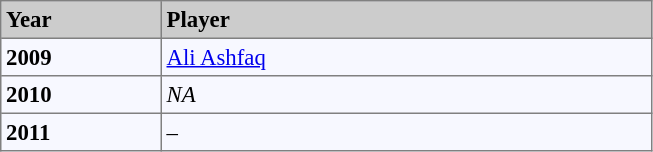<table bgcolor="#f7f8ff" cellpadding="3" cellspacing="0" border="1" style="font-size: 95%; border: gray solid 1px; border-collapse: collapse;">
<tr bgcolor="#CCCCCC">
<td width="100"><strong>Year</strong></td>
<td width="320"><strong>Player</strong></td>
</tr>
<tr>
<td><strong>2009</strong></td>
<td> <a href='#'>Ali Ashfaq</a></td>
</tr>
<tr>
<td><strong>2010</strong></td>
<td><em>NA</em></td>
</tr>
<tr>
<td><strong>2011</strong></td>
<td><em>–</em></td>
</tr>
</table>
